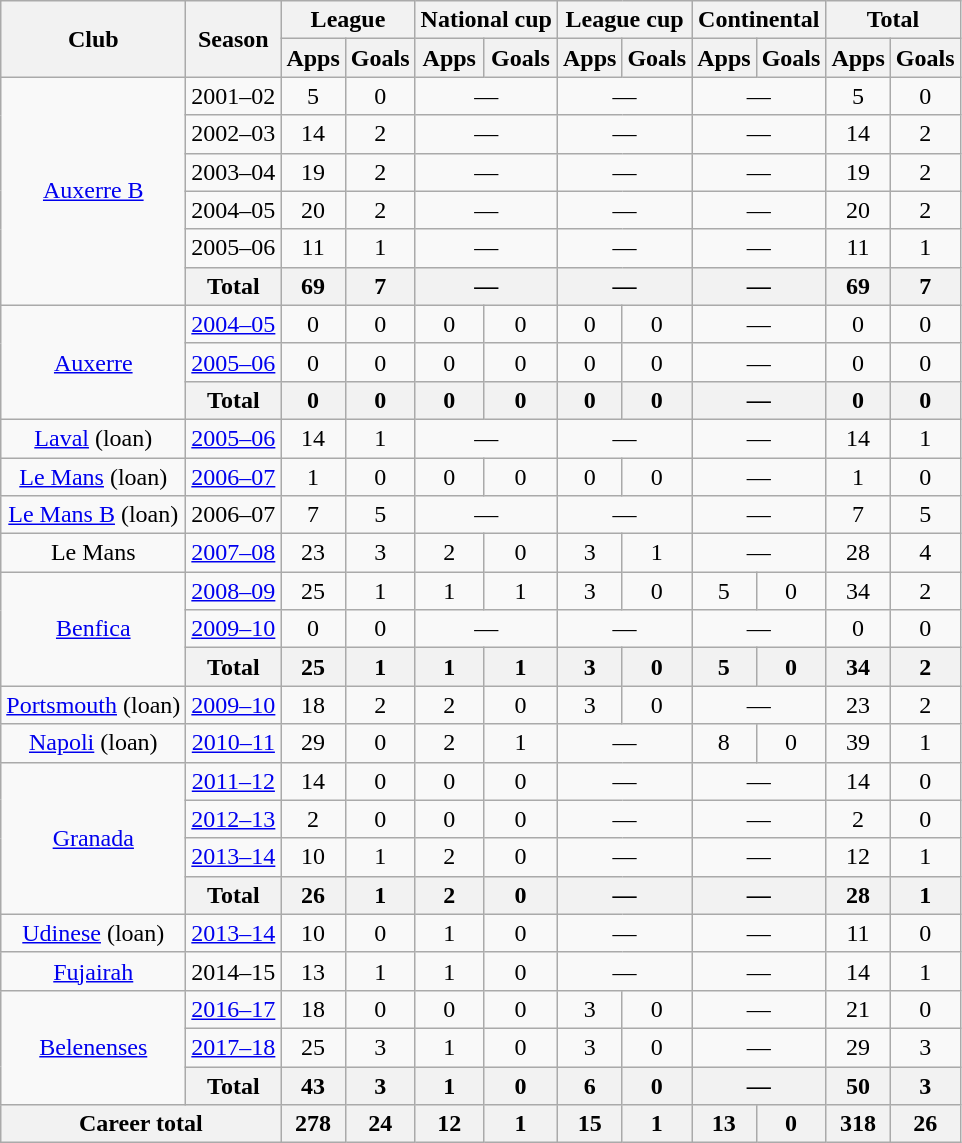<table class="wikitable" style="text-align:center">
<tr>
<th rowspan="2">Club</th>
<th rowspan="2">Season</th>
<th colspan="2">League</th>
<th colspan="2">National cup</th>
<th colspan="2">League cup</th>
<th colspan="2">Continental</th>
<th colspan="2">Total</th>
</tr>
<tr>
<th>Apps</th>
<th>Goals</th>
<th>Apps</th>
<th>Goals</th>
<th>Apps</th>
<th>Goals</th>
<th>Apps</th>
<th>Goals</th>
<th>Apps</th>
<th>Goals</th>
</tr>
<tr>
<td rowspan="6"><a href='#'>Auxerre B</a></td>
<td>2001–02</td>
<td>5</td>
<td>0</td>
<td colspan="2">—</td>
<td colspan="2">—</td>
<td colspan="2">—</td>
<td>5</td>
<td>0</td>
</tr>
<tr>
<td>2002–03</td>
<td>14</td>
<td>2</td>
<td colspan="2">—</td>
<td colspan="2">—</td>
<td colspan="2">—</td>
<td>14</td>
<td>2</td>
</tr>
<tr>
<td>2003–04</td>
<td>19</td>
<td>2</td>
<td colspan="2">—</td>
<td colspan="2">—</td>
<td colspan="2">—</td>
<td>19</td>
<td>2</td>
</tr>
<tr>
<td>2004–05</td>
<td>20</td>
<td>2</td>
<td colspan="2">—</td>
<td colspan="2">—</td>
<td colspan="2">—</td>
<td>20</td>
<td>2</td>
</tr>
<tr>
<td>2005–06</td>
<td>11</td>
<td>1</td>
<td colspan="2">—</td>
<td colspan="2">—</td>
<td colspan="2">—</td>
<td>11</td>
<td>1</td>
</tr>
<tr>
<th>Total</th>
<th>69</th>
<th>7</th>
<th colspan="2">—</th>
<th colspan="2">—</th>
<th colspan="2">—</th>
<th>69</th>
<th>7</th>
</tr>
<tr>
<td rowspan="3"><a href='#'>Auxerre</a></td>
<td><a href='#'>2004–05</a></td>
<td>0</td>
<td>0</td>
<td>0</td>
<td>0</td>
<td>0</td>
<td>0</td>
<td colspan="2">—</td>
<td>0</td>
<td>0</td>
</tr>
<tr>
<td><a href='#'>2005–06</a></td>
<td>0</td>
<td>0</td>
<td>0</td>
<td>0</td>
<td>0</td>
<td>0</td>
<td colspan="2">—</td>
<td>0</td>
<td>0</td>
</tr>
<tr>
<th>Total</th>
<th>0</th>
<th>0</th>
<th>0</th>
<th>0</th>
<th>0</th>
<th>0</th>
<th colspan="2">—</th>
<th>0</th>
<th>0</th>
</tr>
<tr>
<td><a href='#'>Laval</a> (loan)</td>
<td><a href='#'>2005–06</a></td>
<td>14</td>
<td>1</td>
<td colspan="2">—</td>
<td colspan="2">—</td>
<td colspan="2">—</td>
<td>14</td>
<td>1</td>
</tr>
<tr>
<td><a href='#'>Le Mans</a> (loan)</td>
<td><a href='#'>2006–07</a></td>
<td>1</td>
<td>0</td>
<td>0</td>
<td>0</td>
<td>0</td>
<td>0</td>
<td colspan="2">—</td>
<td>1</td>
<td>0</td>
</tr>
<tr>
<td><a href='#'>Le Mans B</a> (loan)</td>
<td>2006–07</td>
<td>7</td>
<td>5</td>
<td colspan="2">—</td>
<td colspan="2">—</td>
<td colspan="2">—</td>
<td>7</td>
<td>5</td>
</tr>
<tr>
<td>Le Mans</td>
<td><a href='#'>2007–08</a></td>
<td>23</td>
<td>3</td>
<td>2</td>
<td>0</td>
<td>3</td>
<td>1</td>
<td colspan="2">—</td>
<td>28</td>
<td>4</td>
</tr>
<tr>
<td rowspan="3"><a href='#'>Benfica</a></td>
<td><a href='#'>2008–09</a></td>
<td>25</td>
<td>1</td>
<td>1</td>
<td>1</td>
<td>3</td>
<td>0</td>
<td>5</td>
<td>0</td>
<td>34</td>
<td>2</td>
</tr>
<tr>
<td><a href='#'>2009–10</a></td>
<td>0</td>
<td>0</td>
<td colspan="2">—</td>
<td colspan="2">—</td>
<td colspan="2">—</td>
<td>0</td>
<td>0</td>
</tr>
<tr>
<th>Total</th>
<th>25</th>
<th>1</th>
<th>1</th>
<th>1</th>
<th>3</th>
<th>0</th>
<th>5</th>
<th>0</th>
<th>34</th>
<th>2</th>
</tr>
<tr>
<td><a href='#'>Portsmouth</a> (loan)</td>
<td><a href='#'>2009–10</a></td>
<td>18</td>
<td>2</td>
<td>2</td>
<td>0</td>
<td>3</td>
<td>0</td>
<td colspan="2">—</td>
<td>23</td>
<td>2</td>
</tr>
<tr>
<td><a href='#'>Napoli</a> (loan)</td>
<td><a href='#'>2010–11</a></td>
<td>29</td>
<td>0</td>
<td>2</td>
<td>1</td>
<td colspan="2">—</td>
<td>8</td>
<td>0</td>
<td>39</td>
<td>1</td>
</tr>
<tr>
<td rowspan="4"><a href='#'>Granada</a></td>
<td><a href='#'>2011–12</a></td>
<td>14</td>
<td>0</td>
<td>0</td>
<td>0</td>
<td colspan="2">—</td>
<td colspan="2">—</td>
<td>14</td>
<td>0</td>
</tr>
<tr>
<td><a href='#'>2012–13</a></td>
<td>2</td>
<td>0</td>
<td>0</td>
<td>0</td>
<td colspan="2">—</td>
<td colspan="2">—</td>
<td>2</td>
<td>0</td>
</tr>
<tr>
<td><a href='#'>2013–14</a></td>
<td>10</td>
<td>1</td>
<td>2</td>
<td>0</td>
<td colspan="2">—</td>
<td colspan="2">—</td>
<td>12</td>
<td>1</td>
</tr>
<tr>
<th>Total</th>
<th>26</th>
<th>1</th>
<th>2</th>
<th>0</th>
<th colspan="2">—</th>
<th colspan="2">—</th>
<th>28</th>
<th>1</th>
</tr>
<tr>
<td><a href='#'>Udinese</a> (loan)</td>
<td><a href='#'>2013–14</a></td>
<td>10</td>
<td>0</td>
<td>1</td>
<td>0</td>
<td colspan="2">—</td>
<td colspan="2">—</td>
<td>11</td>
<td>0</td>
</tr>
<tr>
<td><a href='#'>Fujairah</a></td>
<td>2014–15</td>
<td>13</td>
<td>1</td>
<td>1</td>
<td>0</td>
<td colspan="2">—</td>
<td colspan="2">—</td>
<td>14</td>
<td>1</td>
</tr>
<tr>
<td rowspan="3"><a href='#'>Belenenses</a></td>
<td><a href='#'>2016–17</a></td>
<td>18</td>
<td>0</td>
<td>0</td>
<td>0</td>
<td>3</td>
<td>0</td>
<td colspan="2">—</td>
<td>21</td>
<td>0</td>
</tr>
<tr>
<td><a href='#'>2017–18</a></td>
<td>25</td>
<td>3</td>
<td>1</td>
<td>0</td>
<td>3</td>
<td>0</td>
<td colspan="2">—</td>
<td>29</td>
<td>3</td>
</tr>
<tr>
<th>Total</th>
<th>43</th>
<th>3</th>
<th>1</th>
<th>0</th>
<th>6</th>
<th>0</th>
<th colspan="2">—</th>
<th>50</th>
<th>3</th>
</tr>
<tr>
<th colspan="2">Career total</th>
<th>278</th>
<th>24</th>
<th>12</th>
<th>1</th>
<th>15</th>
<th>1</th>
<th>13</th>
<th>0</th>
<th>318</th>
<th>26</th>
</tr>
</table>
